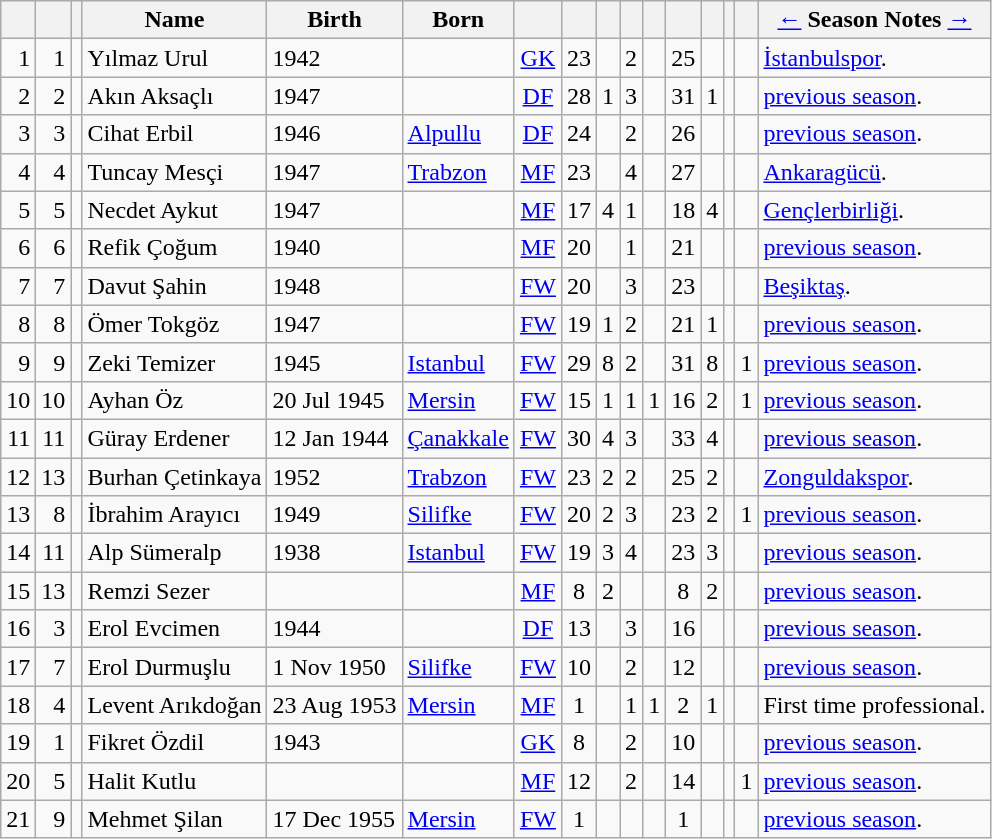<table class="wikitable sortable">
<tr>
<th></th>
<th></th>
<th></th>
<th>Name</th>
<th>Birth</th>
<th>Born</th>
<th></th>
<th></th>
<th></th>
<th></th>
<th></th>
<th></th>
<th></th>
<th></th>
<th></th>
<th><a href='#'>←</a> Season Notes <a href='#'>→</a></th>
</tr>
<tr>
<td align="right">1</td>
<td align="right">1</td>
<td></td>
<td>Yılmaz Urul</td>
<td>1942</td>
<td></td>
<td align="center"><a href='#'>GK</a></td>
<td align="center">23</td>
<td></td>
<td align="center">2</td>
<td></td>
<td align="center">25</td>
<td></td>
<td></td>
<td></td>
<td> <a href='#'>İstanbulspor</a>.</td>
</tr>
<tr>
<td align="right">2</td>
<td align="right">2</td>
<td></td>
<td>Akın Aksaçlı</td>
<td>1947</td>
<td></td>
<td align="center"><a href='#'>DF</a></td>
<td align="center">28</td>
<td align="center">1</td>
<td align="center">3</td>
<td></td>
<td align="center">31</td>
<td align="center">1</td>
<td></td>
<td></td>
<td> <a href='#'>previous season</a>.</td>
</tr>
<tr>
<td align="right">3</td>
<td align="right">3</td>
<td></td>
<td>Cihat Erbil</td>
<td>1946</td>
<td><a href='#'>Alpullu</a></td>
<td align="center"><a href='#'>DF</a></td>
<td align="center">24</td>
<td></td>
<td align="center">2</td>
<td></td>
<td align="center">26</td>
<td></td>
<td></td>
<td></td>
<td> <a href='#'>previous season</a>.</td>
</tr>
<tr>
<td align="right">4</td>
<td align="right">4</td>
<td></td>
<td>Tuncay Mesçi</td>
<td>1947</td>
<td><a href='#'>Trabzon</a></td>
<td align="center"><a href='#'>MF</a></td>
<td align="center">23</td>
<td></td>
<td align="center">4</td>
<td></td>
<td align="center">27</td>
<td></td>
<td></td>
<td></td>
<td> <a href='#'>Ankaragücü</a>.</td>
</tr>
<tr>
<td align="right">5</td>
<td align="right">5</td>
<td></td>
<td>Necdet Aykut</td>
<td>1947</td>
<td></td>
<td align="center"><a href='#'>MF</a></td>
<td align="center">17</td>
<td align="center">4</td>
<td align="center">1</td>
<td></td>
<td align="center">18</td>
<td align="center">4</td>
<td></td>
<td></td>
<td> <a href='#'>Gençlerbirliği</a>.</td>
</tr>
<tr>
<td align="right">6</td>
<td align="right">6</td>
<td></td>
<td>Refik Çoğum</td>
<td>1940</td>
<td></td>
<td align="center"><a href='#'>MF</a></td>
<td align="center">20</td>
<td></td>
<td align="center">1</td>
<td></td>
<td align="center">21</td>
<td></td>
<td></td>
<td></td>
<td> <a href='#'>previous season</a>.</td>
</tr>
<tr>
<td align="right">7</td>
<td align="right">7</td>
<td></td>
<td>Davut Şahin</td>
<td>1948</td>
<td></td>
<td align="center"><a href='#'>FW</a></td>
<td align="center">20</td>
<td></td>
<td align="center">3</td>
<td></td>
<td align="center">23</td>
<td></td>
<td></td>
<td></td>
<td> <a href='#'>Beşiktaş</a>.</td>
</tr>
<tr>
<td align="right">8</td>
<td align="right">8</td>
<td></td>
<td>Ömer Tokgöz</td>
<td>1947</td>
<td></td>
<td align="center"><a href='#'>FW</a></td>
<td align="center">19</td>
<td align="center">1</td>
<td align="center">2</td>
<td></td>
<td align="center">21</td>
<td align="center">1</td>
<td></td>
<td></td>
<td> <a href='#'>previous season</a>.</td>
</tr>
<tr>
<td align="right">9</td>
<td align="right">9</td>
<td></td>
<td>Zeki Temizer</td>
<td>1945</td>
<td><a href='#'>Istanbul</a></td>
<td align="center"><a href='#'>FW</a></td>
<td align="center">29</td>
<td align="center">8</td>
<td align="center">2</td>
<td></td>
<td align="center">31</td>
<td align="center">8</td>
<td></td>
<td align="center">1</td>
<td> <a href='#'>previous season</a>.</td>
</tr>
<tr>
<td align="right">10</td>
<td align="right">10</td>
<td></td>
<td>Ayhan Öz</td>
<td>20 Jul 1945</td>
<td><a href='#'>Mersin</a></td>
<td align="center"><a href='#'>FW</a></td>
<td align="center">15</td>
<td align="center">1</td>
<td align="center">1</td>
<td align="center">1</td>
<td align="center">16</td>
<td align="center">2</td>
<td></td>
<td align="center">1</td>
<td> <a href='#'>previous season</a>.</td>
</tr>
<tr>
<td align="right">11</td>
<td align="right">11</td>
<td></td>
<td>Güray Erdener</td>
<td>12 Jan 1944</td>
<td><a href='#'>Çanakkale</a></td>
<td align="center"><a href='#'>FW</a></td>
<td align="center">30</td>
<td align="center">4</td>
<td align="center">3</td>
<td></td>
<td align="center">33</td>
<td align="center">4</td>
<td></td>
<td></td>
<td> <a href='#'>previous season</a>.</td>
</tr>
<tr>
<td align="right">12</td>
<td align="right">13</td>
<td></td>
<td>Burhan Çetinkaya</td>
<td>1952</td>
<td><a href='#'>Trabzon</a></td>
<td align="center"><a href='#'>FW</a></td>
<td align="center">23</td>
<td align="center">2</td>
<td align="center">2</td>
<td></td>
<td align="center">25</td>
<td align="center">2</td>
<td></td>
<td></td>
<td> <a href='#'>Zonguldakspor</a>.</td>
</tr>
<tr>
<td align="right">13</td>
<td align="right">8</td>
<td></td>
<td>İbrahim Arayıcı</td>
<td>1949</td>
<td><a href='#'>Silifke</a></td>
<td align="center"><a href='#'>FW</a></td>
<td align="center">20</td>
<td align="center">2</td>
<td align="center">3</td>
<td></td>
<td align="center">23</td>
<td align="center">2</td>
<td></td>
<td align="center">1</td>
<td> <a href='#'>previous season</a>.</td>
</tr>
<tr>
<td align="right">14</td>
<td align="right">11</td>
<td></td>
<td>Alp Sümeralp</td>
<td>1938</td>
<td><a href='#'>Istanbul</a></td>
<td align="center"><a href='#'>FW</a></td>
<td align="center">19</td>
<td align="center">3</td>
<td align="center">4</td>
<td></td>
<td align="center">23</td>
<td align="center">3</td>
<td></td>
<td></td>
<td> <a href='#'>previous season</a>.</td>
</tr>
<tr>
<td align="right">15</td>
<td align="right">13</td>
<td></td>
<td>Remzi Sezer</td>
<td></td>
<td></td>
<td align="center"><a href='#'>MF</a></td>
<td align="center">8</td>
<td align="center">2</td>
<td></td>
<td></td>
<td align="center">8</td>
<td align="center">2</td>
<td></td>
<td></td>
<td> <a href='#'>previous season</a>.</td>
</tr>
<tr>
<td align="right">16</td>
<td align="right">3</td>
<td></td>
<td>Erol Evcimen</td>
<td>1944</td>
<td></td>
<td align="center"><a href='#'>DF</a></td>
<td align="center">13</td>
<td></td>
<td align="center">3</td>
<td></td>
<td align="center">16</td>
<td></td>
<td></td>
<td></td>
<td> <a href='#'>previous season</a>.</td>
</tr>
<tr>
<td align="right">17</td>
<td align="right">7</td>
<td></td>
<td>Erol Durmuşlu</td>
<td>1 Nov 1950</td>
<td><a href='#'>Silifke</a></td>
<td align="center"><a href='#'>FW</a></td>
<td align="center">10</td>
<td></td>
<td align="center">2</td>
<td></td>
<td align="center">12</td>
<td></td>
<td></td>
<td></td>
<td> <a href='#'>previous season</a>.</td>
</tr>
<tr>
<td align="right">18</td>
<td align="right">4</td>
<td></td>
<td>Levent Arıkdoğan</td>
<td>23 Aug 1953</td>
<td><a href='#'>Mersin</a></td>
<td align="center"><a href='#'>MF</a></td>
<td align="center">1</td>
<td></td>
<td align="center">1</td>
<td align="center">1</td>
<td align="center">2</td>
<td align="center">1</td>
<td></td>
<td></td>
<td>First time professional.</td>
</tr>
<tr>
<td align="right">19</td>
<td align="right">1</td>
<td></td>
<td>Fikret Özdil</td>
<td>1943</td>
<td></td>
<td align="center"><a href='#'>GK</a></td>
<td align="center">8</td>
<td></td>
<td align="center">2</td>
<td></td>
<td align="center">10</td>
<td></td>
<td></td>
<td></td>
<td> <a href='#'>previous season</a>.</td>
</tr>
<tr>
<td align="right">20</td>
<td align="right">5</td>
<td></td>
<td>Halit Kutlu</td>
<td></td>
<td></td>
<td align="center"><a href='#'>MF</a></td>
<td align="center">12</td>
<td></td>
<td align="center">2</td>
<td></td>
<td align="center">14</td>
<td></td>
<td></td>
<td align="center">1</td>
<td> <a href='#'>previous season</a>.</td>
</tr>
<tr>
<td align="right">21</td>
<td align="right">9</td>
<td></td>
<td>Mehmet Şilan</td>
<td>17 Dec 1955</td>
<td><a href='#'>Mersin</a></td>
<td align="center"><a href='#'>FW</a></td>
<td align="center">1</td>
<td></td>
<td></td>
<td></td>
<td align="center">1</td>
<td></td>
<td></td>
<td></td>
<td> <a href='#'>previous season</a>.</td>
</tr>
</table>
